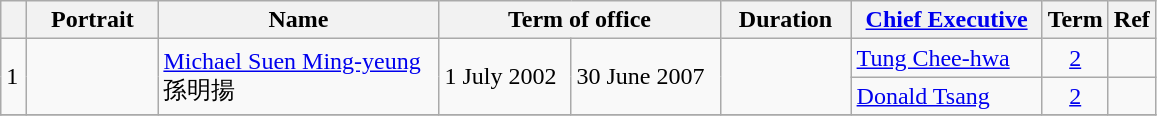<table class="wikitable"  style="text-align:left">
<tr>
<th width=10px></th>
<th width=80px>Portrait</th>
<th width=180px>Name</th>
<th width=180px colspan=2>Term of office</th>
<th width=80px>Duration</th>
<th width=120px><a href='#'>Chief Executive</a></th>
<th>Term</th>
<th>Ref</th>
</tr>
<tr>
<td rowspan=2 bgcolor=>1</td>
<td rowspan=2></td>
<td rowspan=2><a href='#'>Michael Suen Ming-yeung</a><br>孫明揚</td>
<td rowspan=2>1 July 2002</td>
<td rowspan=2>30 June 2007</td>
<td rowspan=2></td>
<td><a href='#'>Tung Chee-hwa</a><br></td>
<td align=center><a href='#'>2</a></td>
<td></td>
</tr>
<tr>
<td><a href='#'>Donald Tsang</a><br></td>
<td align=center><a href='#'>2</a></td>
<td></td>
</tr>
<tr>
</tr>
</table>
